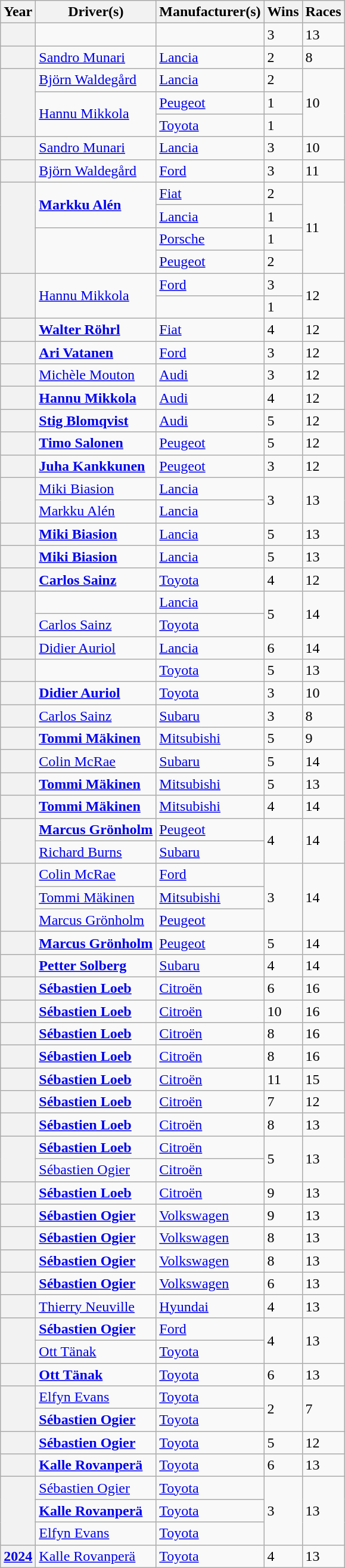<table class="wikitable">
<tr>
<th scope=col>Year</th>
<th scope=col>Driver(s)</th>
<th scope=col>Manufacturer(s)</th>
<th scope=col>Wins</th>
<th scope=col>Races</th>
</tr>
<tr>
<th></th>
<td></td>
<td></td>
<td>3</td>
<td>13</td>
</tr>
<tr>
<th></th>
<td> <a href='#'>Sandro Munari</a></td>
<td> <a href='#'>Lancia</a></td>
<td>2</td>
<td>8</td>
</tr>
<tr>
<th rowspan=3></th>
<td> <a href='#'>Björn Waldegård</a></td>
<td> <a href='#'>Lancia</a></td>
<td>2</td>
<td rowspan=3>10</td>
</tr>
<tr>
<td rowspan=2> <a href='#'>Hannu Mikkola</a></td>
<td> <a href='#'>Peugeot</a></td>
<td>1</td>
</tr>
<tr>
<td> <a href='#'>Toyota</a></td>
<td>1</td>
</tr>
<tr>
<th></th>
<td> <a href='#'>Sandro Munari</a></td>
<td> <a href='#'>Lancia</a></td>
<td>3</td>
<td>10</td>
</tr>
<tr>
<th></th>
<td> <a href='#'>Björn Waldegård</a></td>
<td> <a href='#'>Ford</a></td>
<td>3</td>
<td>11</td>
</tr>
<tr>
<th rowspan=4></th>
<td rowspan=2> <strong><a href='#'>Markku Alén</a></strong></td>
<td> <a href='#'>Fiat</a></td>
<td>2</td>
<td rowspan=4>11</td>
</tr>
<tr>
<td> <a href='#'>Lancia</a></td>
<td>1</td>
</tr>
<tr>
<td rowspan=2></td>
<td> <a href='#'>Porsche</a></td>
<td>1</td>
</tr>
<tr>
<td> <a href='#'>Peugeot</a></td>
<td>2</td>
</tr>
<tr>
<th rowspan=2></th>
<td rowspan=2> <a href='#'>Hannu Mikkola</a></td>
<td> <a href='#'>Ford</a></td>
<td>3</td>
<td rowspan=2>12</td>
</tr>
<tr>
<td></td>
<td>1</td>
</tr>
<tr>
<th></th>
<td> <strong><a href='#'>Walter Röhrl</a></strong></td>
<td> <a href='#'>Fiat</a></td>
<td>4</td>
<td>12</td>
</tr>
<tr>
<th></th>
<td> <strong><a href='#'>Ari Vatanen</a></strong></td>
<td> <a href='#'>Ford</a></td>
<td>3</td>
<td>12</td>
</tr>
<tr>
<th></th>
<td> <a href='#'>Michèle Mouton</a></td>
<td> <a href='#'>Audi</a></td>
<td>3</td>
<td>12</td>
</tr>
<tr>
<th></th>
<td> <strong><a href='#'>Hannu Mikkola</a></strong></td>
<td> <a href='#'>Audi</a></td>
<td>4</td>
<td>12</td>
</tr>
<tr>
<th></th>
<td> <strong><a href='#'>Stig Blomqvist</a></strong></td>
<td> <a href='#'>Audi</a></td>
<td>5</td>
<td>12</td>
</tr>
<tr>
<th></th>
<td> <strong><a href='#'>Timo Salonen</a></strong></td>
<td> <a href='#'>Peugeot</a></td>
<td>5</td>
<td>12</td>
</tr>
<tr>
<th></th>
<td> <strong><a href='#'>Juha Kankkunen</a></strong></td>
<td> <a href='#'>Peugeot</a></td>
<td>3</td>
<td>12</td>
</tr>
<tr>
<th rowspan=2></th>
<td> <a href='#'>Miki Biasion</a></td>
<td> <a href='#'>Lancia</a></td>
<td rowspan=2>3</td>
<td rowspan=2>13</td>
</tr>
<tr>
<td> <a href='#'>Markku Alén</a></td>
<td> <a href='#'>Lancia</a></td>
</tr>
<tr>
<th></th>
<td> <strong><a href='#'>Miki Biasion</a></strong></td>
<td> <a href='#'>Lancia</a></td>
<td>5</td>
<td>13</td>
</tr>
<tr>
<th></th>
<td> <strong><a href='#'>Miki Biasion</a></strong></td>
<td> <a href='#'>Lancia</a></td>
<td>5</td>
<td>13</td>
</tr>
<tr>
<th></th>
<td> <strong><a href='#'>Carlos Sainz</a></strong></td>
<td> <a href='#'>Toyota</a></td>
<td>4</td>
<td>12</td>
</tr>
<tr>
<th rowspan=2></th>
<td></td>
<td> <a href='#'>Lancia</a></td>
<td rowspan=2>5</td>
<td rowspan=2>14</td>
</tr>
<tr>
<td> <a href='#'>Carlos Sainz</a></td>
<td> <a href='#'>Toyota</a></td>
</tr>
<tr>
<th></th>
<td> <a href='#'>Didier Auriol</a></td>
<td> <a href='#'>Lancia</a></td>
<td>6</td>
<td>14</td>
</tr>
<tr>
<th></th>
<td></td>
<td> <a href='#'>Toyota</a></td>
<td>5</td>
<td>13</td>
</tr>
<tr>
<th></th>
<td> <strong><a href='#'>Didier Auriol</a></strong></td>
<td> <a href='#'>Toyota</a></td>
<td>3</td>
<td>10</td>
</tr>
<tr>
<th></th>
<td> <a href='#'>Carlos Sainz</a></td>
<td> <a href='#'>Subaru</a></td>
<td>3</td>
<td>8</td>
</tr>
<tr>
<th></th>
<td> <strong><a href='#'>Tommi Mäkinen</a></strong></td>
<td> <a href='#'>Mitsubishi</a></td>
<td>5</td>
<td>9</td>
</tr>
<tr>
<th></th>
<td> <a href='#'>Colin McRae</a></td>
<td> <a href='#'>Subaru</a></td>
<td>5</td>
<td>14</td>
</tr>
<tr>
<th></th>
<td> <strong><a href='#'>Tommi Mäkinen</a></strong></td>
<td> <a href='#'>Mitsubishi</a></td>
<td>5</td>
<td>13</td>
</tr>
<tr>
<th></th>
<td> <strong><a href='#'>Tommi Mäkinen</a></strong></td>
<td> <a href='#'>Mitsubishi</a></td>
<td>4</td>
<td>14</td>
</tr>
<tr>
<th rowspan=2></th>
<td> <strong><a href='#'>Marcus Grönholm</a></strong></td>
<td> <a href='#'>Peugeot</a></td>
<td rowspan=2>4</td>
<td rowspan=2>14</td>
</tr>
<tr>
<td> <a href='#'>Richard Burns</a></td>
<td> <a href='#'>Subaru</a></td>
</tr>
<tr>
<th rowspan=3></th>
<td> <a href='#'>Colin McRae</a></td>
<td> <a href='#'>Ford</a></td>
<td rowspan=3>3</td>
<td rowspan=3>14</td>
</tr>
<tr>
<td> <a href='#'>Tommi Mäkinen</a></td>
<td> <a href='#'>Mitsubishi</a></td>
</tr>
<tr>
<td> <a href='#'>Marcus Grönholm</a></td>
<td> <a href='#'>Peugeot</a></td>
</tr>
<tr>
<th></th>
<td> <strong><a href='#'>Marcus Grönholm</a></strong></td>
<td> <a href='#'>Peugeot</a></td>
<td>5</td>
<td>14</td>
</tr>
<tr>
<th></th>
<td> <strong><a href='#'>Petter Solberg</a></strong></td>
<td> <a href='#'>Subaru</a></td>
<td>4</td>
<td>14</td>
</tr>
<tr>
<th></th>
<td> <strong><a href='#'>Sébastien Loeb</a></strong></td>
<td> <a href='#'>Citroën</a></td>
<td>6</td>
<td>16</td>
</tr>
<tr>
<th></th>
<td> <strong><a href='#'>Sébastien Loeb</a></strong></td>
<td> <a href='#'>Citroën</a></td>
<td>10</td>
<td>16</td>
</tr>
<tr>
<th></th>
<td> <strong><a href='#'>Sébastien Loeb</a></strong></td>
<td> <a href='#'>Citroën</a></td>
<td>8</td>
<td>16</td>
</tr>
<tr>
<th></th>
<td> <strong><a href='#'>Sébastien Loeb</a></strong></td>
<td> <a href='#'>Citroën</a></td>
<td>8</td>
<td>16</td>
</tr>
<tr>
<th></th>
<td> <strong><a href='#'>Sébastien Loeb</a></strong></td>
<td> <a href='#'>Citroën</a></td>
<td>11</td>
<td>15</td>
</tr>
<tr>
<th></th>
<td> <strong><a href='#'>Sébastien Loeb</a></strong></td>
<td> <a href='#'>Citroën</a></td>
<td>7</td>
<td>12</td>
</tr>
<tr>
<th></th>
<td> <strong><a href='#'>Sébastien Loeb</a></strong></td>
<td> <a href='#'>Citroën</a></td>
<td>8</td>
<td>13</td>
</tr>
<tr>
<th rowspan=2></th>
<td> <strong><a href='#'>Sébastien Loeb</a></strong></td>
<td> <a href='#'>Citroën</a></td>
<td rowspan=2>5</td>
<td rowspan=2>13</td>
</tr>
<tr>
<td> <a href='#'>Sébastien Ogier</a></td>
<td> <a href='#'>Citroën</a></td>
</tr>
<tr>
<th></th>
<td> <strong><a href='#'>Sébastien Loeb</a></strong></td>
<td> <a href='#'>Citroën</a></td>
<td>9</td>
<td>13</td>
</tr>
<tr>
<th></th>
<td> <strong><a href='#'>Sébastien Ogier</a></strong></td>
<td> <a href='#'>Volkswagen</a></td>
<td>9</td>
<td>13</td>
</tr>
<tr>
<th></th>
<td> <strong><a href='#'>Sébastien Ogier</a></strong></td>
<td> <a href='#'>Volkswagen</a></td>
<td>8</td>
<td>13</td>
</tr>
<tr>
<th></th>
<td> <strong><a href='#'>Sébastien Ogier</a></strong></td>
<td> <a href='#'>Volkswagen</a></td>
<td>8</td>
<td>13</td>
</tr>
<tr>
<th></th>
<td> <strong><a href='#'>Sébastien Ogier</a></strong></td>
<td> <a href='#'>Volkswagen</a></td>
<td>6</td>
<td>13</td>
</tr>
<tr>
<th></th>
<td> <a href='#'>Thierry Neuville</a></td>
<td> <a href='#'>Hyundai</a></td>
<td>4</td>
<td>13</td>
</tr>
<tr>
<th rowspan=2></th>
<td> <strong><a href='#'>Sébastien Ogier</a></strong></td>
<td> <a href='#'>Ford</a></td>
<td rowspan=2>4</td>
<td rowspan=2>13</td>
</tr>
<tr>
<td> <a href='#'>Ott Tänak</a></td>
<td> <a href='#'>Toyota</a></td>
</tr>
<tr>
<th></th>
<td> <strong><a href='#'>Ott Tänak</a></strong></td>
<td> <a href='#'>Toyota</a></td>
<td>6</td>
<td>13</td>
</tr>
<tr>
<th rowspan=2></th>
<td> <a href='#'>Elfyn Evans</a></td>
<td> <a href='#'>Toyota</a></td>
<td rowspan=2>2</td>
<td rowspan=2>7</td>
</tr>
<tr>
<td> <strong><a href='#'>Sébastien Ogier</a></strong></td>
<td> <a href='#'>Toyota</a></td>
</tr>
<tr>
<th></th>
<td> <strong><a href='#'>Sébastien Ogier</a></strong></td>
<td> <a href='#'>Toyota</a></td>
<td>5</td>
<td>12</td>
</tr>
<tr>
<th></th>
<td> <strong><a href='#'>Kalle Rovanperä</a></strong></td>
<td> <a href='#'>Toyota</a></td>
<td>6</td>
<td>13</td>
</tr>
<tr>
<th rowspan="3"></th>
<td> <a href='#'>Sébastien Ogier</a></td>
<td> <a href='#'>Toyota</a></td>
<td rowspan="3">3</td>
<td rowspan="3">13</td>
</tr>
<tr>
<td> <strong><a href='#'>Kalle Rovanperä</a></strong></td>
<td> <a href='#'>Toyota</a></td>
</tr>
<tr>
<td> <a href='#'>Elfyn Evans</a></td>
<td> <a href='#'>Toyota</a></td>
</tr>
<tr>
<th><a href='#'>2024</a></th>
<td> <a href='#'>Kalle Rovanperä</a></td>
<td> <a href='#'>Toyota</a></td>
<td>4</td>
<td>13</td>
</tr>
</table>
